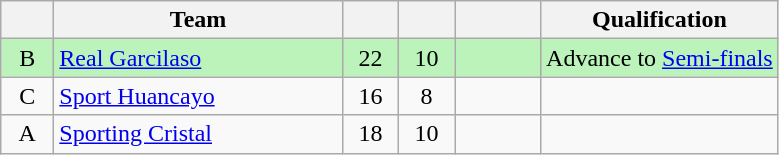<table class="wikitable" style="text-align: center;">
<tr>
<th width=28><br></th>
<th width=185>Team</th>
<th width=30></th>
<th width=30></th>
<th width=50></th>
<th>Qualification</th>
</tr>
<tr bgcolor=#BBF3BB>
<td>B</td>
<td align=left><a href='#'>Real Garcilaso</a></td>
<td>22</td>
<td>10</td>
<td></td>
<td>Advance to <a href='#'>Semi-finals</a></td>
</tr>
<tr>
<td>C</td>
<td align=left><a href='#'>Sport Huancayo</a></td>
<td>16</td>
<td>8</td>
<td></td>
<td></td>
</tr>
<tr>
<td>A</td>
<td align=left><a href='#'>Sporting Cristal</a></td>
<td>18</td>
<td>10</td>
<td></td>
<td></td>
</tr>
</table>
